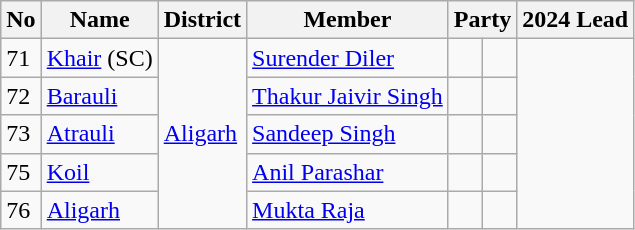<table class ="wikitable sortable">
<tr>
<th>No</th>
<th>Name</th>
<th>District</th>
<th>Member</th>
<th colspan="2">Party</th>
<th colspan="2">2024 Lead</th>
</tr>
<tr>
<td>71</td>
<td><a href='#'>Khair</a> (SC)</td>
<td rowspan="5"><a href='#'>Aligarh</a></td>
<td><a href='#'>Surender Diler</a></td>
<td></td>
<td></td>
</tr>
<tr>
<td>72</td>
<td><a href='#'>Barauli</a></td>
<td><a href='#'>Thakur Jaivir Singh</a></td>
<td></td>
<td></td>
</tr>
<tr>
<td>73</td>
<td><a href='#'>Atrauli</a></td>
<td><a href='#'>Sandeep Singh</a></td>
<td></td>
<td></td>
</tr>
<tr>
<td>75</td>
<td><a href='#'>Koil</a></td>
<td><a href='#'>Anil Parashar</a></td>
<td></td>
<td></td>
</tr>
<tr>
<td>76</td>
<td><a href='#'>Aligarh</a></td>
<td><a href='#'>Mukta Raja</a></td>
<td></td>
<td></td>
</tr>
</table>
